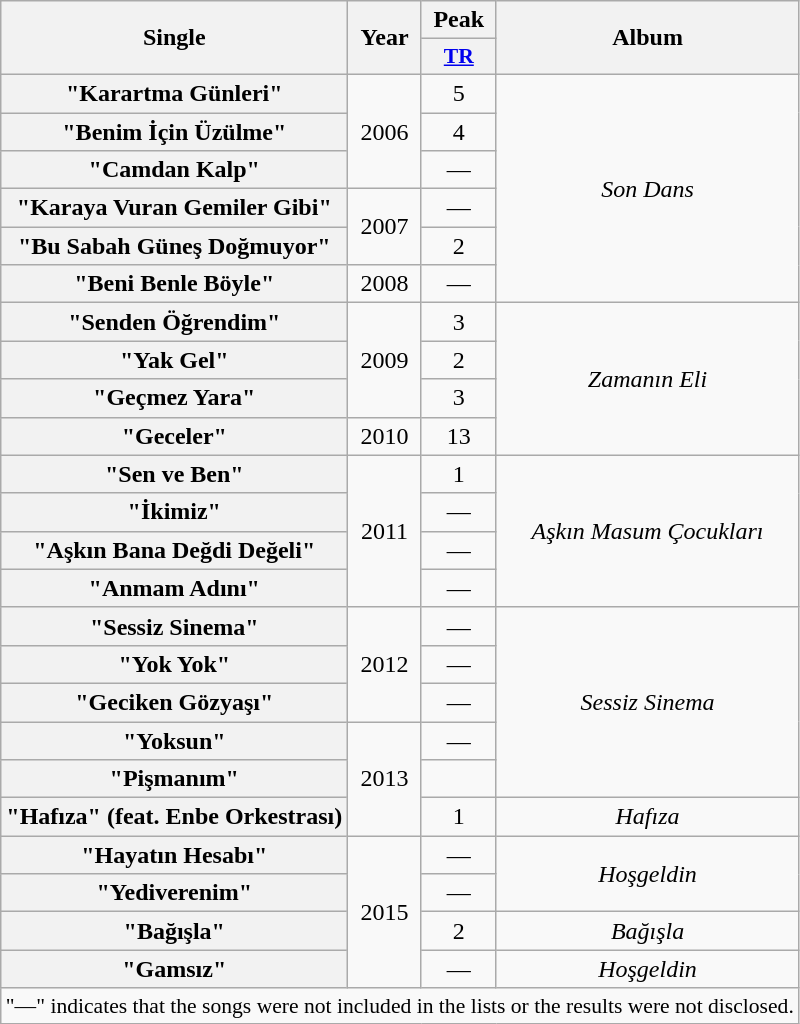<table class="wikitable plainrowheaders" style="text-align:center;">
<tr>
<th scope="col" rowspan="2" style="width:14em;">Single</th>
<th scope="col" rowspan="2">Year</th>
<th scope="col">Peak</th>
<th scope="col" rowspan="2">Album</th>
</tr>
<tr>
<th scope="col" style="width:3em;font-size:90%;"><a href='#'>TR</a><br></th>
</tr>
<tr>
<th scope="row">"Karartma Günleri"</th>
<td rowspan="3">2006</td>
<td>5</td>
<td rowspan="6"><em>Son Dans</em></td>
</tr>
<tr>
<th scope="row">"Benim İçin Üzülme"</th>
<td>4</td>
</tr>
<tr>
<th scope="row">"Camdan Kalp"</th>
<td>—</td>
</tr>
<tr>
<th scope="row">"Karaya Vuran Gemiler Gibi"</th>
<td rowspan="2">2007</td>
<td>—</td>
</tr>
<tr>
<th scope="row">"Bu Sabah Güneş Doğmuyor"</th>
<td>2</td>
</tr>
<tr>
<th scope="row">"Beni Benle Böyle"</th>
<td>2008</td>
<td>—</td>
</tr>
<tr>
<th scope="row">"Senden Öğrendim"</th>
<td rowspan="3">2009</td>
<td>3</td>
<td rowspan="4"><em>Zamanın Eli</em></td>
</tr>
<tr>
<th scope="row">"Yak Gel"</th>
<td>2</td>
</tr>
<tr>
<th scope="row">"Geçmez Yara"</th>
<td>3</td>
</tr>
<tr>
<th scope="row">"Geceler"</th>
<td>2010</td>
<td>13</td>
</tr>
<tr>
<th scope="row">"Sen ve Ben"</th>
<td rowspan="4">2011</td>
<td>1</td>
<td rowspan="4"><em>Aşkın Masum Çocukları</em></td>
</tr>
<tr>
<th scope="row">"İkimiz"</th>
<td>—</td>
</tr>
<tr>
<th scope="row">"Aşkın Bana Değdi Değeli"</th>
<td>—</td>
</tr>
<tr>
<th scope="row">"Anmam Adını"</th>
<td>—</td>
</tr>
<tr>
<th scope="row">"Sessiz Sinema"</th>
<td rowspan="3">2012</td>
<td>—</td>
<td rowspan="5"><em>Sessiz Sinema</em></td>
</tr>
<tr>
<th scope="row">"Yok Yok"</th>
<td>—</td>
</tr>
<tr>
<th scope="row">"Geciken Gözyaşı"</th>
<td>—</td>
</tr>
<tr>
<th scope="row">"Yoksun"</th>
<td rowspan="3">2013</td>
<td>—</td>
</tr>
<tr>
<th scope="row">"Pişmanım"</th>
<td></td>
</tr>
<tr>
<th scope="row">"Hafıza" (feat. Enbe Orkestrası)</th>
<td>1</td>
<td><em>Hafıza</em></td>
</tr>
<tr>
<th scope="row">"Hayatın Hesabı"</th>
<td rowspan="4">2015</td>
<td>—</td>
<td rowspan="2"><em>Hoşgeldin</em></td>
</tr>
<tr>
<th scope="row">"Yediverenim"</th>
<td>—</td>
</tr>
<tr>
<th scope="row">"Bağışla"</th>
<td>2</td>
<td><em>Bağışla</em></td>
</tr>
<tr>
<th scope="row">"Gamsız"</th>
<td>—</td>
<td><em>Hoşgeldin</em></td>
</tr>
<tr>
<td colspan="5" style="font-size:90%">"—" indicates that the songs were not included in the lists or the results were not disclosed.</td>
</tr>
</table>
